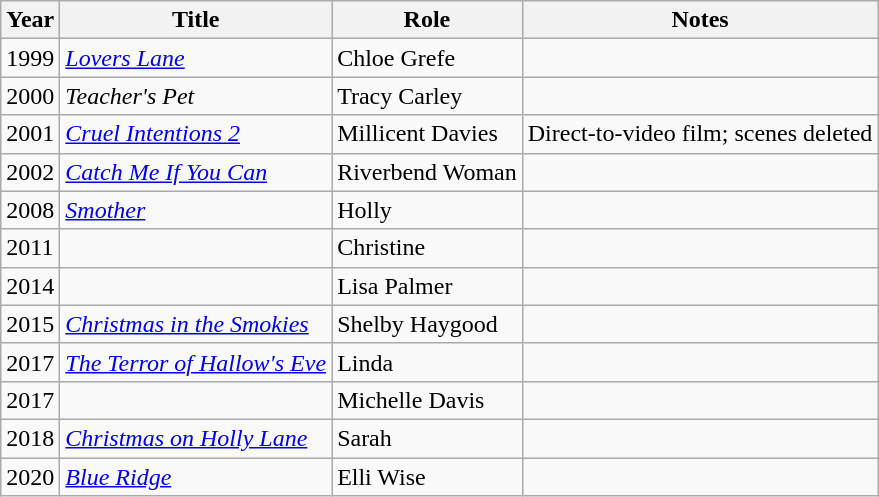<table class="wikitable sortable">
<tr>
<th>Year</th>
<th>Title</th>
<th>Role</th>
<th class="unsortable">Notes</th>
</tr>
<tr>
<td>1999</td>
<td><em><a href='#'>Lovers Lane</a></em></td>
<td>Chloe Grefe</td>
<td></td>
</tr>
<tr>
<td>2000</td>
<td><em>Teacher's Pet</em></td>
<td>Tracy Carley</td>
<td></td>
</tr>
<tr>
<td>2001</td>
<td><em><a href='#'>Cruel Intentions 2</a></em></td>
<td>Millicent Davies</td>
<td>Direct-to-video film; scenes deleted</td>
</tr>
<tr>
<td>2002</td>
<td><em><a href='#'>Catch Me If You Can</a></em></td>
<td>Riverbend Woman</td>
<td></td>
</tr>
<tr>
<td>2008</td>
<td><em><a href='#'>Smother</a></em></td>
<td>Holly</td>
<td></td>
</tr>
<tr>
<td>2011</td>
<td><em></em></td>
<td>Christine</td>
<td></td>
</tr>
<tr>
<td>2014</td>
<td><em></em></td>
<td>Lisa Palmer</td>
<td></td>
</tr>
<tr>
<td>2015</td>
<td><em><a href='#'>Christmas in the Smokies</a></em></td>
<td>Shelby Haygood</td>
<td></td>
</tr>
<tr>
<td>2017</td>
<td><em><a href='#'>The Terror of Hallow's Eve</a></em></td>
<td>Linda</td>
<td></td>
</tr>
<tr>
<td>2017</td>
<td><em></em></td>
<td>Michelle Davis</td>
<td></td>
</tr>
<tr>
<td>2018</td>
<td><em><a href='#'>Christmas on Holly Lane</a></em></td>
<td>Sarah</td>
<td></td>
</tr>
<tr>
<td>2020</td>
<td><em><a href='#'>Blue Ridge</a></em></td>
<td>Elli Wise</td>
<td></td>
</tr>
</table>
